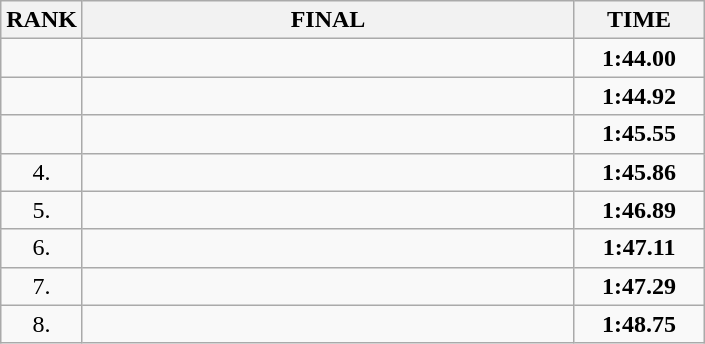<table class="wikitable">
<tr>
<th>RANK</th>
<th style="width: 20em">FINAL</th>
<th style="width: 5em">TIME</th>
</tr>
<tr>
<td align="center"></td>
<td></td>
<td align="center"><strong>1:44.00 </strong></td>
</tr>
<tr>
<td align="center"></td>
<td></td>
<td align="center"><strong>1:44.92 </strong></td>
</tr>
<tr>
<td align="center"></td>
<td></td>
<td align="center"><strong>1:45.55 </strong></td>
</tr>
<tr>
<td align="center">4.</td>
<td></td>
<td align="center"><strong>1:45.86 </strong></td>
</tr>
<tr>
<td align="center">5.</td>
<td></td>
<td align="center"><strong>1:46.89 </strong></td>
</tr>
<tr>
<td align="center">6.</td>
<td></td>
<td align="center"><strong>1:47.11 </strong></td>
</tr>
<tr>
<td align="center">7.</td>
<td></td>
<td align="center"><strong>1:47.29</strong></td>
</tr>
<tr>
<td align="center">8.</td>
<td></td>
<td align="center"><strong>1:48.75</strong></td>
</tr>
</table>
